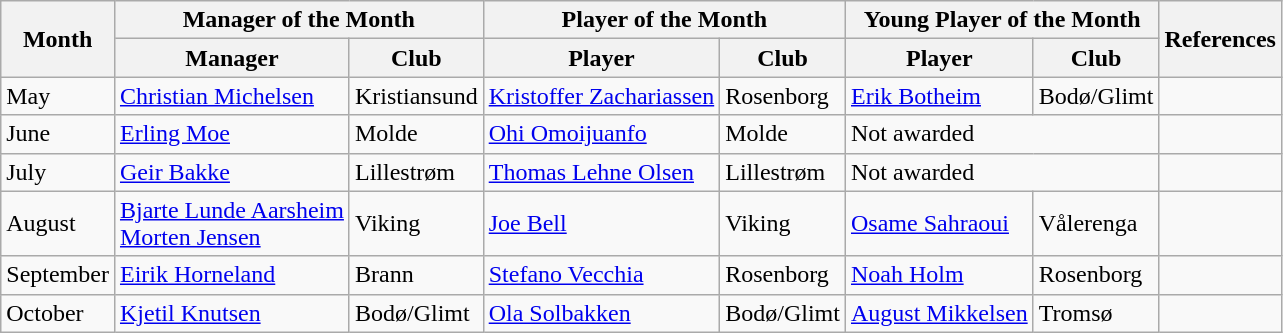<table class="wikitable">
<tr>
<th rowspan="2">Month</th>
<th colspan="2">Manager of the Month</th>
<th colspan="2">Player of the Month</th>
<th colspan="2">Young Player of the Month</th>
<th rowspan="2">References</th>
</tr>
<tr>
<th>Manager</th>
<th>Club</th>
<th>Player</th>
<th>Club</th>
<th>Player</th>
<th>Club</th>
</tr>
<tr>
<td>May</td>
<td> <a href='#'>Christian Michelsen</a></td>
<td>Kristiansund</td>
<td> <a href='#'>Kristoffer Zachariassen</a></td>
<td>Rosenborg</td>
<td> <a href='#'>Erik Botheim</a></td>
<td>Bodø/Glimt</td>
<td align=center></td>
</tr>
<tr>
<td>June</td>
<td> <a href='#'>Erling Moe</a></td>
<td>Molde</td>
<td> <a href='#'>Ohi Omoijuanfo</a></td>
<td>Molde</td>
<td colspan="2">Not awarded</td>
<td align=center></td>
</tr>
<tr>
<td>July</td>
<td> <a href='#'>Geir Bakke</a></td>
<td>Lillestrøm</td>
<td> <a href='#'>Thomas Lehne Olsen</a></td>
<td>Lillestrøm</td>
<td colspan="2">Not awarded</td>
<td align=center></td>
</tr>
<tr>
<td>August</td>
<td> <a href='#'>Bjarte Lunde Aarsheim</a><br> <a href='#'>Morten Jensen</a></td>
<td>Viking</td>
<td> <a href='#'>Joe Bell</a></td>
<td>Viking</td>
<td> <a href='#'>Osame Sahraoui</a></td>
<td>Vålerenga</td>
<td align=center></td>
</tr>
<tr>
<td>September</td>
<td> <a href='#'>Eirik Horneland</a></td>
<td>Brann</td>
<td> <a href='#'>Stefano Vecchia</a></td>
<td>Rosenborg</td>
<td> <a href='#'>Noah Holm</a></td>
<td>Rosenborg</td>
<td align=center></td>
</tr>
<tr>
<td>October</td>
<td> <a href='#'>Kjetil Knutsen</a></td>
<td>Bodø/Glimt</td>
<td> <a href='#'>Ola Solbakken</a></td>
<td>Bodø/Glimt</td>
<td> <a href='#'>August Mikkelsen</a></td>
<td>Tromsø</td>
<td align=center></td>
</tr>
</table>
